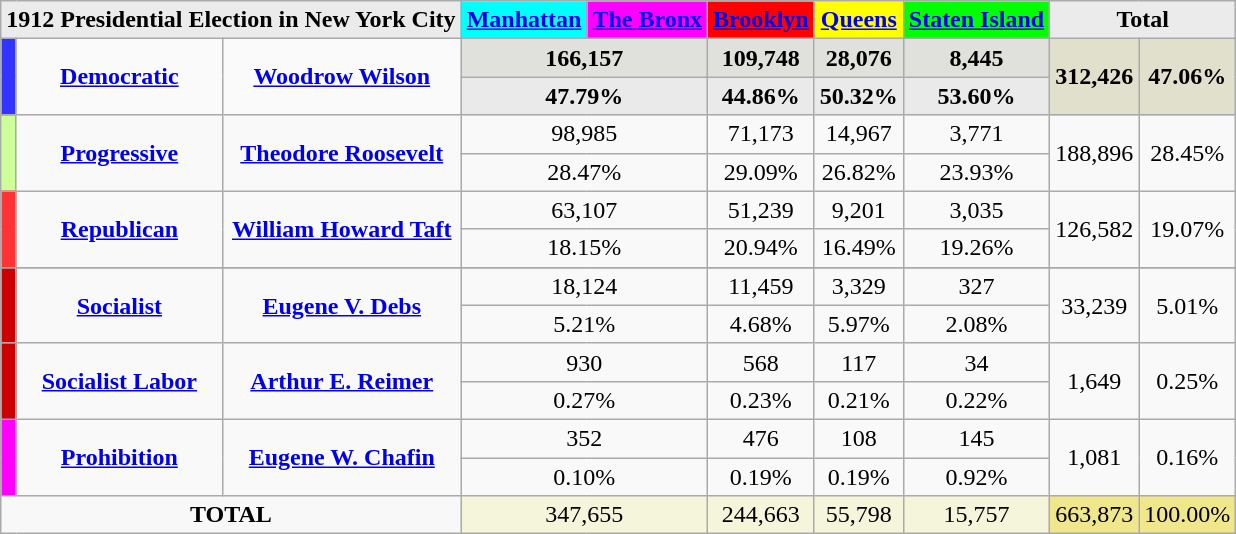<table class="wikitable"  style="text-align:center;">
<tr style="text-align:center;">
<td colspan="3"  style="background:#ebebeb;"><strong>1912 Presidential Election in New York City</strong></td>
<td style="background:aqua;"><strong><a href='#'>Manhattan</a></strong></td>
<td style="background:magenta;"><strong><a href='#'>The Bronx</a></strong></td>
<td style="background:red;"><strong><a href='#'>Brooklyn</a></strong></td>
<td style="background:yellow;"><strong><a href='#'>Queens</a></strong></td>
<td style="background:lime;"><strong><a href='#'>Staten Island</a></strong></td>
<td colspan="2"; style="background:#ebebeb;"><strong>Total</strong></td>
</tr>
<tr style="background:#e0e0dd;">
<th rowspan="2"; style="background-color:#3333FF; width: 3px"></th>
<td rowspan="2"; style="background:#fafafa; style="width: 130px"><strong><a href='#'>Democratic</a></strong></td>
<td rowspan="2" style="background:#fafafa; text-align:center;"><strong><a href='#'>Woodrow Wilson</a></strong></td>
<td colspan="2"><strong>166,157</strong></td>
<td><strong>109,748</strong></td>
<td><strong>28,076</strong></td>
<td><strong>8,445</strong></td>
<td rowspan="2"; style="background:#e0e0cc;"><strong>312,426</strong></td>
<td rowspan="2"; style="background:#e0e0cc;"><strong>47.06%</strong></td>
</tr>
<tr style="background:#eaeaea;">
<td colspan="2"><strong>47.79%</strong></td>
<td><strong>44.86%</strong></td>
<td><strong>50.32%</strong></td>
<td><strong>53.60%</strong></td>
</tr>
<tr>
<th rowspan="2"; style="background-color:#CCFF99; width: 3px"></th>
<td rowspan="2"; style="width: 130px"><strong><a href='#'>Progressive</a></strong></td>
<td rowspan="2" style="text-align:center;"><strong><a href='#'>Theodore Roosevelt</a></strong></td>
<td colspan="2">98,985</td>
<td>71,173</td>
<td>14,967</td>
<td>3,771</td>
<td rowspan="2";>188,896</td>
<td rowspan="2";>28.45%</td>
</tr>
<tr>
<td colspan="2">28.47%</td>
<td>29.09%</td>
<td>26.82%</td>
<td>23.93%</td>
</tr>
<tr>
<th rowspan="2"; style="background-color:#FF3333; width: 3px"></th>
<td rowspan="2"; style="width: 130px"><strong><a href='#'>Republican</a></strong></td>
<td rowspan="2" style="text-align:center;"><strong><a href='#'>William Howard Taft</a></strong></td>
<td colspan="2">63,107</td>
<td>51,239</td>
<td>9,201</td>
<td>3,035</td>
<td rowspan="2";>126,582</td>
<td rowspan="2";>19.07%</td>
</tr>
<tr>
<td colspan="2">18.15%</td>
<td>20.94%</td>
<td>16.49%</td>
<td>19.26%</td>
</tr>
<tr style="background:#e0e0dd;">
</tr>
<tr>
<th rowspan="2"; style="background-color:#CC0000; width: 3px"></th>
<td rowspan="2"; style="width: 130px"><strong><a href='#'>Socialist</a></strong></td>
<td rowspan="2" style="text-align:center;"><strong><a href='#'>Eugene V. Debs</a></strong></td>
<td colspan="2">18,124</td>
<td>11,459</td>
<td>3,329</td>
<td>327</td>
<td rowspan="2";>33,239</td>
<td rowspan="2";>5.01%</td>
</tr>
<tr>
<td colspan="2">5.21%</td>
<td>4.68%</td>
<td>5.97%</td>
<td>2.08%</td>
</tr>
<tr>
<th rowspan="2"; style="background-color:#CC0000; width: 3px"></th>
<td rowspan="2"; style="width: 130px"><strong><a href='#'>Socialist Labor</a></strong></td>
<td rowspan="2" style="text-align:center;"><strong><a href='#'>Arthur E. Reimer</a></strong></td>
<td colspan="2">930</td>
<td>568</td>
<td>117</td>
<td>34</td>
<td rowspan="2";>1,649</td>
<td rowspan="2";>0.25%</td>
</tr>
<tr>
<td colspan="2">0.27%</td>
<td>0.23%</td>
<td>0.21%</td>
<td>0.22%</td>
</tr>
<tr>
<th rowspan="2"; style="background-color:#FF00FF; width: 3px"></th>
<td rowspan="2"; style="width: 130px"><strong><a href='#'>Prohibition</a></strong></td>
<td rowspan="2" style="text-align:center;"><strong><a href='#'>Eugene W. Chafin</a></strong></td>
<td colspan="2">352</td>
<td>476</td>
<td>108</td>
<td>145</td>
<td rowspan="2";>1,081</td>
<td rowspan="2";>0.16%</td>
</tr>
<tr>
<td colspan="2">0.10%</td>
<td>0.19%</td>
<td>0.19%</td>
<td>0.92%</td>
</tr>
<tr style="background:beige;">
<td colspan="3"; style="background:#f8f8f8;"><strong>TOTAL</strong></td>
<td colspan="2">347,655</td>
<td>244,663</td>
<td>55,798</td>
<td>15,757</td>
<td bgcolor="khaki">663,873</td>
<td bgcolor="khaki">100.00%</td>
</tr>
</table>
